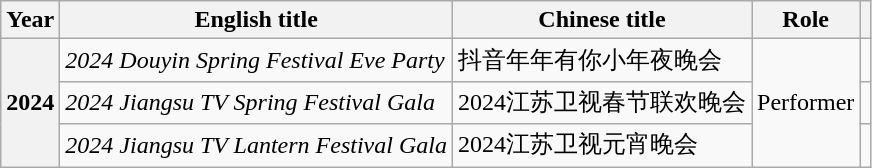<table class="wikitable plainrowheaders">
<tr>
<th scope="col">Year</th>
<th scope="col">English title</th>
<th scope="col">Chinese title</th>
<th scope="col">Role</th>
<th scope="col" class="unsortable"></th>
</tr>
<tr>
<th scope="row" rowspan="3">2024</th>
<td><em>2024 Douyin Spring Festival Eve Party</em></td>
<td>抖音年年有你小年夜晚会</td>
<td rowspan="3">Performer</td>
<td style="text-align:center"></td>
</tr>
<tr>
<td><em>2024 Jiangsu TV Spring Festival Gala</em></td>
<td>2024江苏卫视春节联欢晚会</td>
<td style="text-align:center"></td>
</tr>
<tr>
<td><em>2024 Jiangsu TV Lantern Festival Gala</em></td>
<td>2024江苏卫视元宵晚会</td>
<td style="text-align:center"></td>
</tr>
</table>
